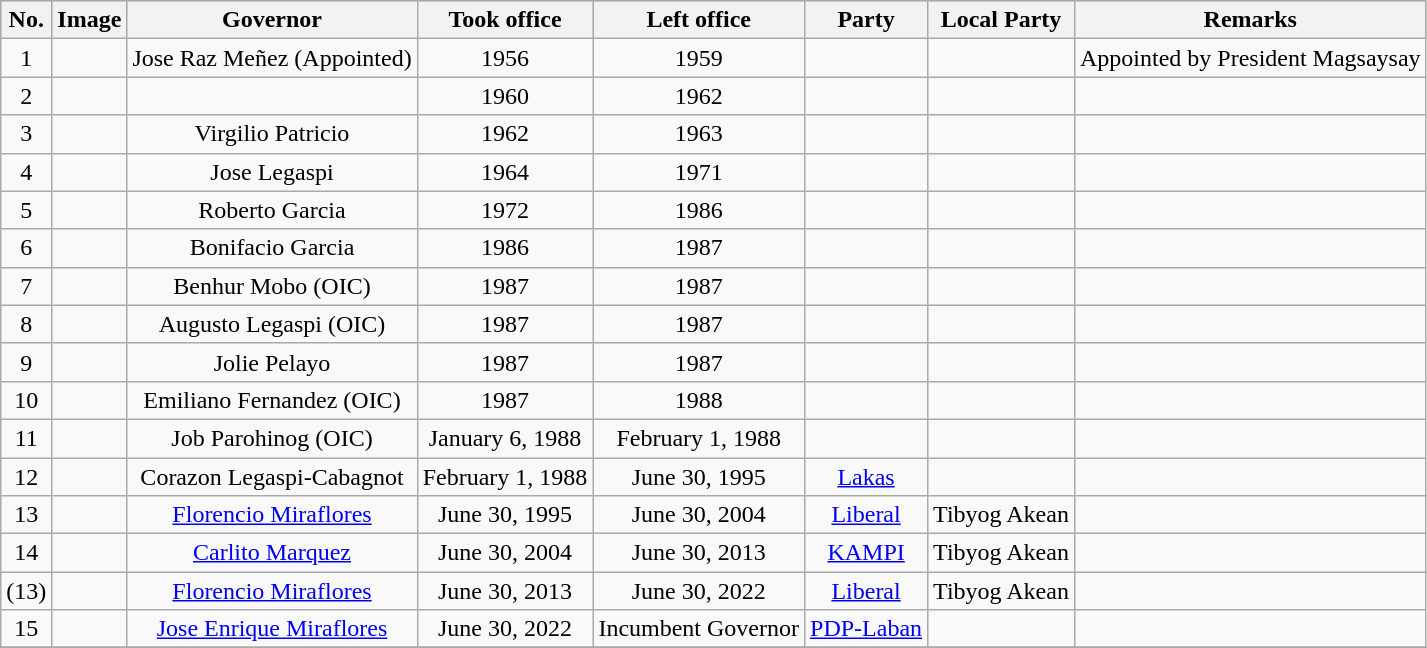<table class="wikitable" style="text-align:center">
<tr style="background:#cccccc">
<th>No.</th>
<th>Image</th>
<th>Governor<br></th>
<th>Took office</th>
<th>Left office</th>
<th>Party</th>
<th>Local Party</th>
<th>Remarks</th>
</tr>
<tr>
<td>1</td>
<td></td>
<td>Jose Raz Meñez (Appointed)</td>
<td>1956</td>
<td>1959</td>
<td></td>
<td></td>
<td>Appointed by President Magsaysay</td>
</tr>
<tr>
<td>2</td>
<td></td>
<td></td>
<td>1960</td>
<td>1962</td>
<td></td>
<td></td>
<td></td>
</tr>
<tr>
<td>3</td>
<td></td>
<td>Virgilio Patricio</td>
<td>1962</td>
<td>1963</td>
<td></td>
<td></td>
<td></td>
</tr>
<tr>
<td>4</td>
<td></td>
<td>Jose Legaspi</td>
<td>1964</td>
<td>1971</td>
<td></td>
<td></td>
<td></td>
</tr>
<tr>
<td>5</td>
<td></td>
<td>Roberto Garcia</td>
<td>1972</td>
<td>1986</td>
<td></td>
<td></td>
<td></td>
</tr>
<tr>
<td>6</td>
<td></td>
<td>Bonifacio Garcia</td>
<td>1986</td>
<td>1987</td>
<td></td>
<td></td>
<td></td>
</tr>
<tr>
<td>7</td>
<td></td>
<td>Benhur Mobo (OIC)</td>
<td>1987</td>
<td>1987</td>
<td></td>
<td></td>
<td></td>
</tr>
<tr>
<td>8</td>
<td></td>
<td>Augusto Legaspi (OIC)</td>
<td>1987</td>
<td>1987</td>
<td></td>
<td></td>
<td></td>
</tr>
<tr>
<td>9</td>
<td></td>
<td>Jolie Pelayo</td>
<td>1987</td>
<td>1987</td>
<td></td>
<td></td>
<td></td>
</tr>
<tr>
<td>10</td>
<td></td>
<td>Emiliano Fernandez (OIC)</td>
<td>1987</td>
<td>1988</td>
<td></td>
<td></td>
<td></td>
</tr>
<tr>
<td>11</td>
<td></td>
<td>Job Parohinog (OIC)</td>
<td>January 6, 1988</td>
<td>February 1, 1988</td>
<td></td>
<td></td>
<td></td>
</tr>
<tr>
<td bgcolor=>12</td>
<td></td>
<td>Corazon Legaspi-Cabagnot</td>
<td>February 1, 1988</td>
<td>June 30, 1995</td>
<td><a href='#'>Lakas</a></td>
<td></td>
<td></td>
</tr>
<tr>
<td bgcolor=>13</td>
<td></td>
<td><a href='#'>Florencio Miraflores</a></td>
<td>June 30, 1995</td>
<td>June 30, 2004</td>
<td><a href='#'>Liberal</a></td>
<td>Tibyog Akean</td>
<td></td>
</tr>
<tr>
<td bgcolor=>14</td>
<td></td>
<td><a href='#'>Carlito Marquez</a></td>
<td>June 30, 2004</td>
<td>June 30, 2013</td>
<td><a href='#'>KAMPI</a></td>
<td>Tibyog Akean</td>
<td></td>
</tr>
<tr>
<td bgcolor=>(13)</td>
<td></td>
<td><a href='#'>Florencio Miraflores</a></td>
<td>June 30, 2013</td>
<td>June 30, 2022</td>
<td><a href='#'>Liberal</a></td>
<td>Tibyog Akean</td>
<td></td>
</tr>
<tr>
<td bgcolor=>15</td>
<td></td>
<td><a href='#'>Jose Enrique Miraflores</a></td>
<td>June 30, 2022</td>
<td>Incumbent Governor</td>
<td><a href='#'>PDP-Laban</a></td>
<td></td>
<td></td>
</tr>
<tr>
</tr>
</table>
